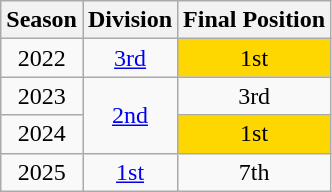<table class="wikitable sortable">
<tr>
<th>Season</th>
<th>Division</th>
<th>Final Position</th>
</tr>
<tr>
<td align=center>2022</td>
<td align=center><a href='#'>3rd</a></td>
<td align=center style="background:gold;">1st</td>
</tr>
<tr>
<td align=center>2023</td>
<td rowspan=2 align=center><a href='#'>2nd</a></td>
<td align=center>3rd</td>
</tr>
<tr>
<td align=center>2024</td>
<td align=center style="background:gold;">1st</td>
</tr>
<tr>
<td align=center>2025</td>
<td align=center><a href='#'>1st</a></td>
<td align=center>7th</td>
</tr>
</table>
